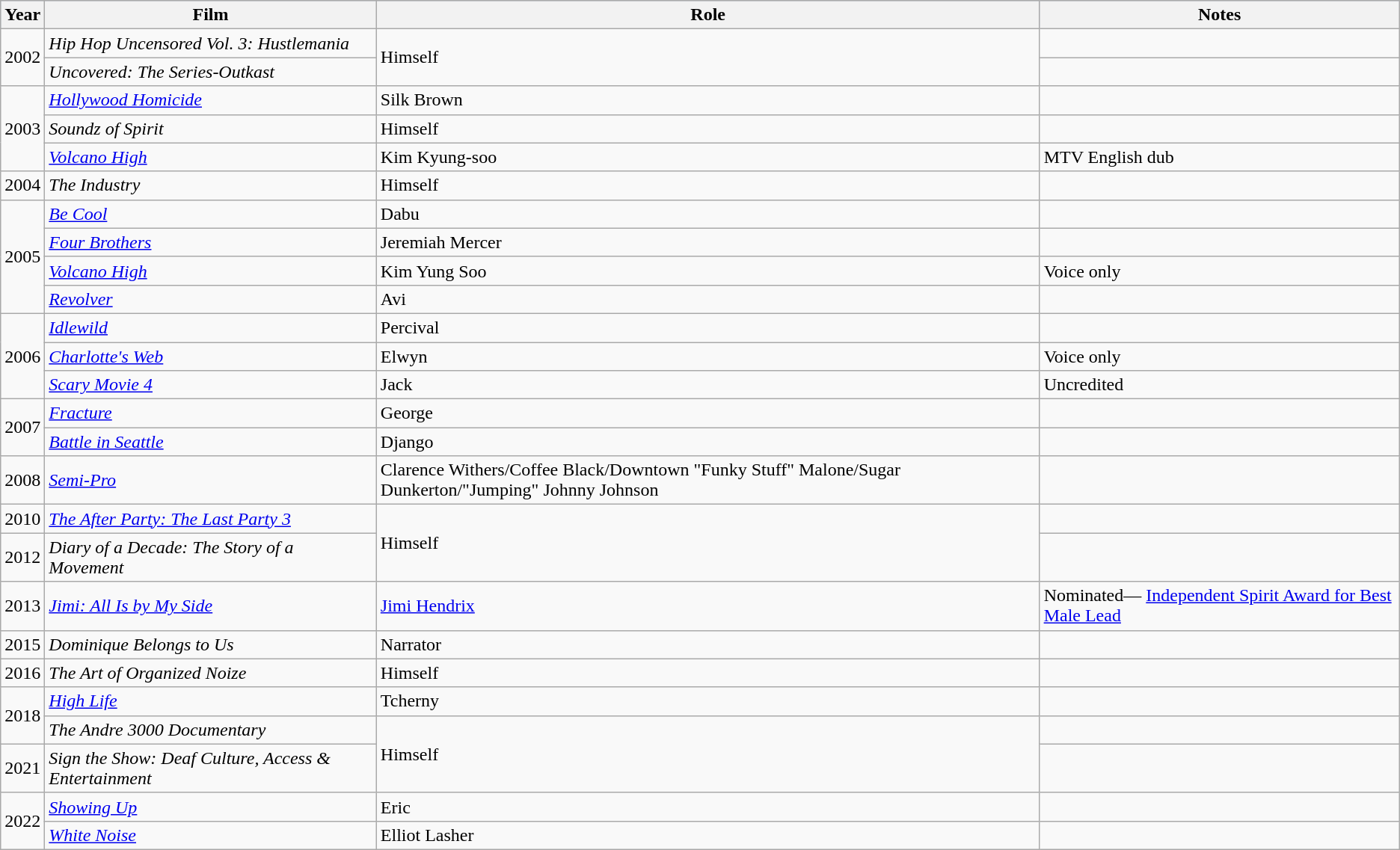<table class="wikitable sortable">
<tr style="background:#b0c4de; text-align:center;">
<th>Year</th>
<th>Film</th>
<th>Role</th>
<th class="unsortable">Notes</th>
</tr>
<tr>
<td rowspan="2">2002</td>
<td><em>Hip Hop Uncensored Vol. 3: Hustlemania</em></td>
<td rowspan="2">Himself</td>
<td></td>
</tr>
<tr>
<td><em>Uncovered: The Series-Outkast</em></td>
<td></td>
</tr>
<tr>
<td rowspan="3">2003</td>
<td><em><a href='#'>Hollywood Homicide</a></em></td>
<td>Silk Brown</td>
<td></td>
</tr>
<tr>
<td><em>Soundz of Spirit</em></td>
<td>Himself</td>
<td></td>
</tr>
<tr>
<td><em><a href='#'>Volcano High</a></em></td>
<td>Kim Kyung-soo</td>
<td>MTV English dub</td>
</tr>
<tr>
<td>2004</td>
<td data-sort-value="Industry, The"><em>The Industry</em></td>
<td>Himself</td>
<td></td>
</tr>
<tr>
<td rowspan="4">2005</td>
<td><em><a href='#'>Be Cool</a></em></td>
<td>Dabu</td>
<td></td>
</tr>
<tr>
<td><em><a href='#'>Four Brothers</a></em></td>
<td>Jeremiah Mercer</td>
<td></td>
</tr>
<tr>
<td><em><a href='#'>Volcano High</a></em></td>
<td>Kim Yung Soo</td>
<td>Voice only</td>
</tr>
<tr>
<td><em><a href='#'>Revolver</a></em></td>
<td>Avi</td>
<td></td>
</tr>
<tr>
<td rowspan="3">2006</td>
<td><em><a href='#'>Idlewild</a></em></td>
<td>Percival</td>
<td></td>
</tr>
<tr>
<td><em><a href='#'>Charlotte's Web</a></em></td>
<td>Elwyn</td>
<td>Voice only</td>
</tr>
<tr>
<td><em><a href='#'>Scary Movie 4</a></em></td>
<td>Jack</td>
<td>Uncredited</td>
</tr>
<tr>
<td rowspan="2">2007</td>
<td><em><a href='#'>Fracture</a></em></td>
<td>George</td>
<td></td>
</tr>
<tr>
<td><em><a href='#'>Battle in Seattle</a></em></td>
<td>Django</td>
<td></td>
</tr>
<tr>
<td>2008</td>
<td><em><a href='#'>Semi-Pro</a></em></td>
<td>Clarence Withers/Coffee Black/Downtown "Funky Stuff" Malone/Sugar Dunkerton/"Jumping" Johnny Johnson</td>
<td></td>
</tr>
<tr>
<td>2010</td>
<td data-sort-value="After Party: The Last Party 3, The"><em><a href='#'>The After Party: The Last Party 3</a></em></td>
<td rowspan="2">Himself</td>
<td></td>
</tr>
<tr>
<td>2012</td>
<td><em>Diary of a Decade: The Story of a Movement</em></td>
<td></td>
</tr>
<tr>
<td>2013</td>
<td><em><a href='#'>Jimi: All Is by My Side</a></em></td>
<td><a href='#'>Jimi Hendrix</a></td>
<td>Nominated— <a href='#'>Independent Spirit Award for Best Male Lead</a></td>
</tr>
<tr>
<td>2015</td>
<td><em>Dominique Belongs to Us</em></td>
<td>Narrator</td>
<td></td>
</tr>
<tr>
<td>2016</td>
<td data-sort-value="Art of Organized Noize, The"><em>The Art of Organized Noize</em></td>
<td>Himself</td>
<td></td>
</tr>
<tr>
<td rowspan="2">2018</td>
<td><em><a href='#'>High Life</a></em></td>
<td>Tcherny</td>
<td></td>
</tr>
<tr>
<td data-sort-value="Andre 3000 Documentary, The"><em>The Andre 3000 Documentary</em></td>
<td rowspan="2">Himself</td>
<td></td>
</tr>
<tr>
<td>2021</td>
<td><em>Sign the Show: Deaf Culture, Access & Entertainment</em></td>
<td></td>
</tr>
<tr>
<td rowspan="2">2022</td>
<td><em><a href='#'>Showing Up</a></em></td>
<td>Eric</td>
<td></td>
</tr>
<tr>
<td><em><a href='#'>White Noise</a></em></td>
<td>Elliot Lasher</td>
<td></td>
</tr>
</table>
